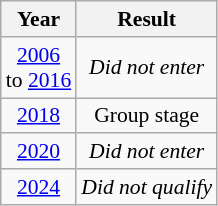<table class="wikitable" style="text-align: center; font-size:90%">
<tr>
<th>Year</th>
<th>Result</th>
</tr>
<tr>
<td> <a href='#'>2006</a><br>to  <a href='#'>2016</a></td>
<td><em>Did not enter</em></td>
</tr>
<tr>
<td> <a href='#'>2018</a></td>
<td>Group stage</td>
</tr>
<tr>
<td> <a href='#'>2020</a></td>
<td><em>Did not enter</em></td>
</tr>
<tr>
<td> <a href='#'>2024</a></td>
<td><em>Did not qualify</em></td>
</tr>
</table>
